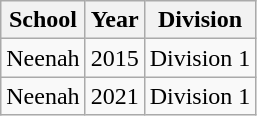<table class="wikitable">
<tr>
<th>School</th>
<th>Year</th>
<th>Division</th>
</tr>
<tr>
<td>Neenah</td>
<td>2015</td>
<td>Division 1</td>
</tr>
<tr>
<td>Neenah</td>
<td>2021</td>
<td>Division 1</td>
</tr>
</table>
